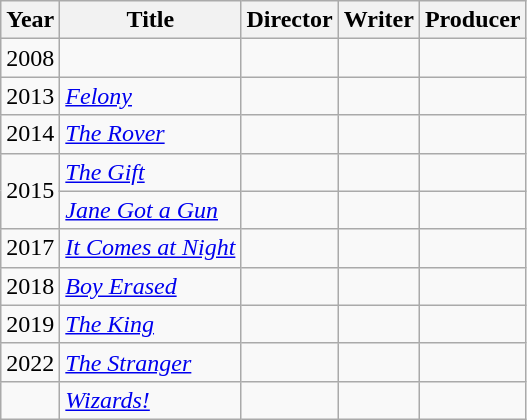<table class="wikitable">
<tr>
<th>Year</th>
<th>Title</th>
<th>Director</th>
<th>Writer</th>
<th>Producer</th>
</tr>
<tr>
<td>2008</td>
<td><em></em></td>
<td></td>
<td></td>
<td></td>
</tr>
<tr>
<td>2013</td>
<td><em><a href='#'>Felony</a></em></td>
<td></td>
<td></td>
<td></td>
</tr>
<tr>
<td>2014</td>
<td><em><a href='#'>The Rover</a></em></td>
<td></td>
<td></td>
<td></td>
</tr>
<tr>
<td rowspan=2>2015</td>
<td><em><a href='#'>The Gift</a></em></td>
<td></td>
<td></td>
<td></td>
</tr>
<tr>
<td><em><a href='#'>Jane Got a Gun</a></em></td>
<td></td>
<td></td>
<td></td>
</tr>
<tr>
<td>2017</td>
<td><em><a href='#'>It Comes at Night</a></em></td>
<td></td>
<td></td>
<td></td>
</tr>
<tr>
<td>2018</td>
<td><em><a href='#'>Boy Erased</a></em></td>
<td></td>
<td></td>
<td></td>
</tr>
<tr>
<td>2019</td>
<td><em><a href='#'>The King</a></em></td>
<td></td>
<td></td>
<td></td>
</tr>
<tr>
<td>2022</td>
<td><em><a href='#'>The Stranger</a></em></td>
<td></td>
<td></td>
<td></td>
</tr>
<tr>
<td></td>
<td><em><a href='#'>Wizards!</a></em></td>
<td></td>
<td></td>
<td></td>
</tr>
</table>
